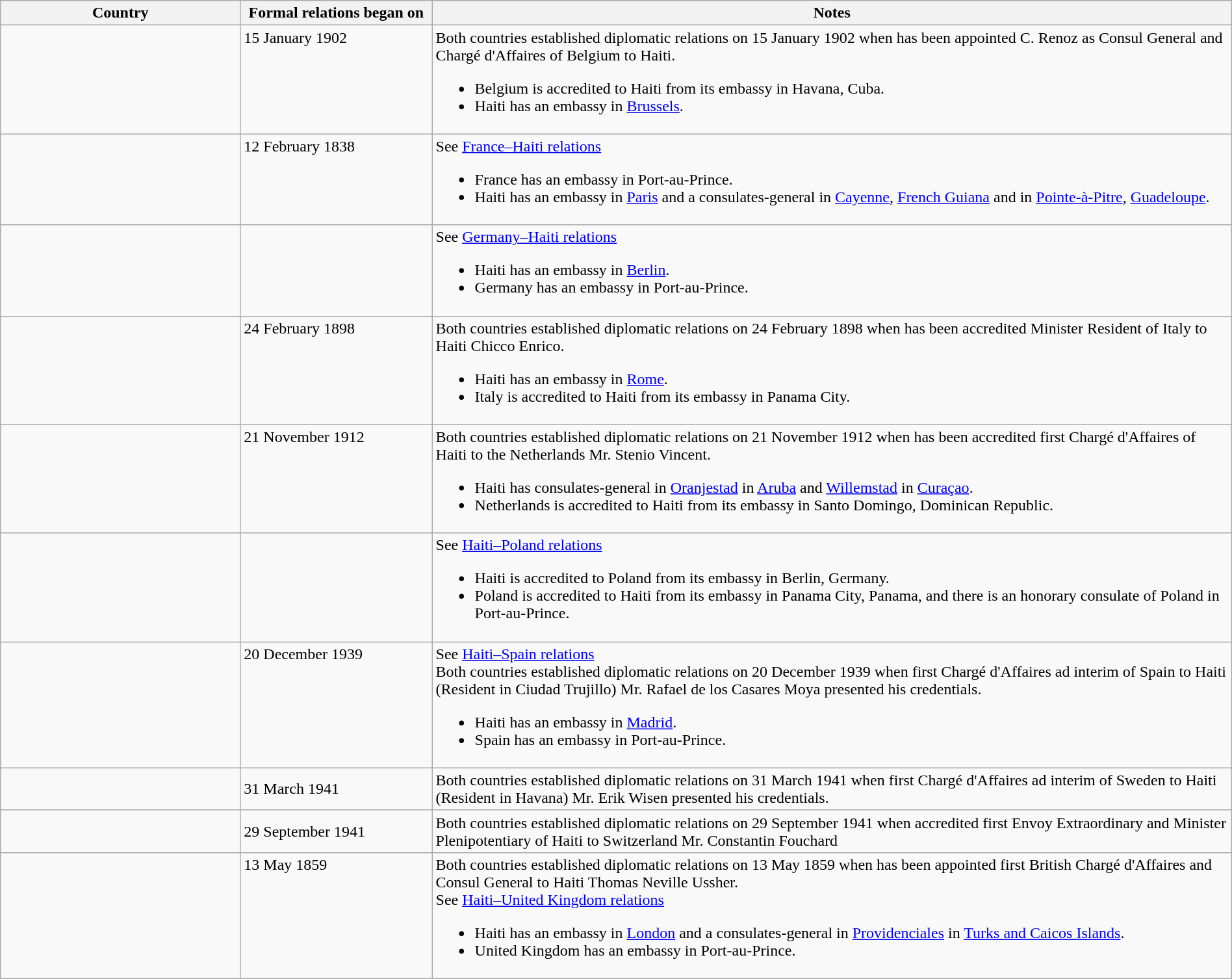<table class="wikitable sortable" style="width:100%; margin:auto;">
<tr>
<th style="width:15%;">Country</th>
<th style="width:12%;">Formal relations began on</th>
<th style="width:50%;">Notes</th>
</tr>
<tr valign="top">
<td></td>
<td>15 January 1902</td>
<td>Both countries established diplomatic relations on 15 January 1902 when has been appointed C. Renoz as Consul General and Chargé d'Affaires of Belgium to Haiti.<br><ul><li>Belgium is accredited to Haiti from its embassy in Havana, Cuba.</li><li>Haiti has an embassy in <a href='#'>Brussels</a>.</li></ul></td>
</tr>
<tr valign="top">
<td></td>
<td>12 February 1838</td>
<td>See <a href='#'>France–Haiti relations</a><br><ul><li>France has an embassy in Port-au-Prince.</li><li>Haiti has an embassy in <a href='#'>Paris</a> and a consulates-general in <a href='#'>Cayenne</a>, <a href='#'>French Guiana</a> and in <a href='#'>Pointe-à-Pitre</a>, <a href='#'>Guadeloupe</a>.</li></ul></td>
</tr>
<tr valign="top">
<td></td>
<td></td>
<td>See <a href='#'>Germany–Haiti relations</a><br><ul><li>Haiti has an embassy in <a href='#'>Berlin</a>.</li><li>Germany has an embassy in Port-au-Prince.</li></ul></td>
</tr>
<tr valign="top">
<td></td>
<td>24 February 1898</td>
<td>Both countries established diplomatic relations on 24 February 1898 when has been accredited Minister Resident of Italy to Haiti Chicco Enrico.<br><ul><li>Haiti has an embassy in <a href='#'>Rome</a>.</li><li>Italy is accredited to Haiti from its embassy in Panama City.</li></ul></td>
</tr>
<tr valign="top">
<td></td>
<td>21 November 1912</td>
<td>Both countries established diplomatic relations on 21 November 1912 when has been accredited first Chargé d'Affaires of Haiti to the Netherlands Mr. Stenio Vincent.<br><ul><li>Haiti has consulates-general in <a href='#'>Oranjestad</a> in <a href='#'>Aruba</a> and <a href='#'>Willemstad</a> in <a href='#'>Curaçao</a>.</li><li>Netherlands is accredited to Haiti from its embassy in Santo Domingo, Dominican Republic.</li></ul></td>
</tr>
<tr valign="top">
<td></td>
<td></td>
<td>See <a href='#'>Haiti–Poland relations</a><br><ul><li>Haiti is accredited to Poland from its embassy in Berlin, Germany.</li><li>Poland is accredited to Haiti from its embassy in Panama City, Panama, and there is an honorary consulate of Poland in Port-au-Prince.</li></ul></td>
</tr>
<tr valign="top">
<td></td>
<td>20 December 1939</td>
<td>See <a href='#'>Haiti–Spain relations</a><br>Both countries established diplomatic relations on 20 December 1939 when first Chargé d'Affaires ad interim of Spain to Haiti (Resident in Ciudad Trujillo) Mr. Rafael de los Casares Moya presented his credentials.<ul><li>Haiti has an embassy in <a href='#'>Madrid</a>.</li><li>Spain has an embassy in Port-au-Prince.</li></ul></td>
</tr>
<tr>
<td></td>
<td>31 March 1941</td>
<td>Both countries established diplomatic relations on 31 March 1941 when first Chargé d'Affaires ad interim of Sweden to Haiti (Resident in Havana) Mr. Erik Wisen presented his credentials.</td>
</tr>
<tr>
<td></td>
<td>29 September 1941</td>
<td>Both countries established diplomatic relations on 29 September 1941 when accredited first Envoy Extraordinary and Minister Plenipotentiary of Haiti to Switzerland Mr. Constantin Fouchard</td>
</tr>
<tr valign="top">
<td></td>
<td>13 May 1859</td>
<td>Both countries established diplomatic relations on 13 May 1859 when has been appointed first British Chargé d'Affaires and Consul General to Haiti Thomas Neville Ussher.<br>See <a href='#'>Haiti–United Kingdom relations</a><ul><li>Haiti has an embassy in <a href='#'>London</a> and a consulates-general in <a href='#'>Providenciales</a> in <a href='#'>Turks and Caicos Islands</a>.</li><li>United Kingdom has an embassy in Port-au-Prince.</li></ul></td>
</tr>
</table>
